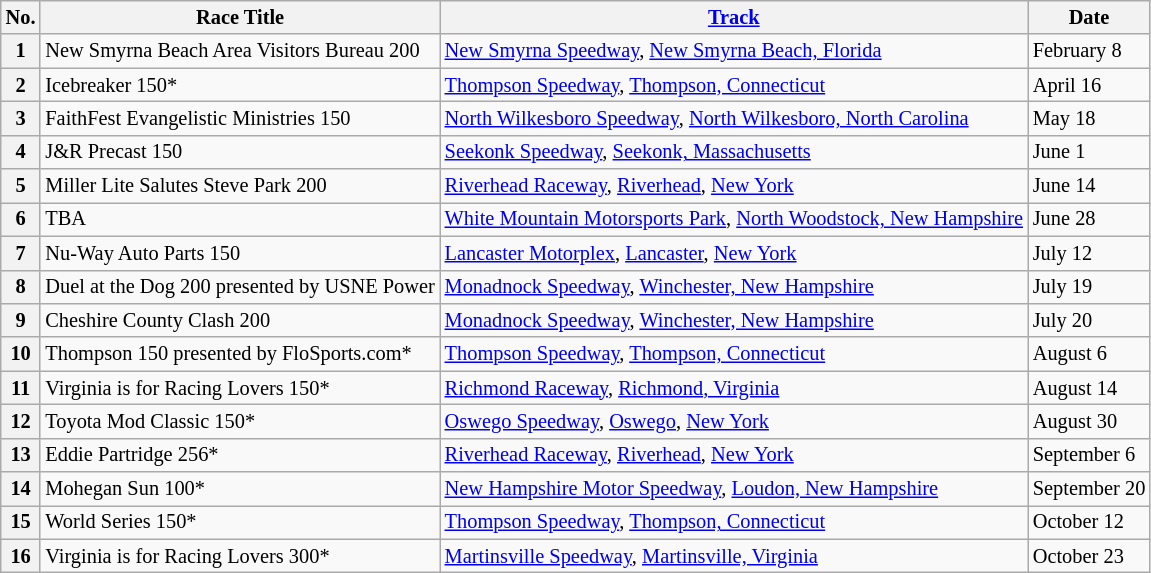<table class="wikitable" style="font-size:85%;">
<tr>
<th>No.</th>
<th>Race Title</th>
<th><a href='#'>Track</a></th>
<th>Date</th>
</tr>
<tr>
<th>1</th>
<td>New Smyrna Beach Area Visitors Bureau 200</td>
<td><a href='#'>New Smyrna Speedway</a>, <a href='#'>New Smyrna Beach, Florida</a></td>
<td>February 8</td>
</tr>
<tr>
<th>2</th>
<td>Icebreaker 150*</td>
<td><a href='#'>Thompson Speedway</a>, <a href='#'>Thompson, Connecticut</a></td>
<td>April 16</td>
</tr>
<tr>
<th>3</th>
<td>FaithFest Evangelistic Ministries 150</td>
<td><a href='#'>North Wilkesboro Speedway</a>, <a href='#'>North Wilkesboro, North Carolina</a></td>
<td>May 18</td>
</tr>
<tr>
<th>4</th>
<td>J&R Precast 150</td>
<td><a href='#'>Seekonk Speedway</a>, <a href='#'>Seekonk, Massachusetts</a></td>
<td>June 1</td>
</tr>
<tr>
<th>5</th>
<td>Miller Lite Salutes Steve Park 200</td>
<td><a href='#'>Riverhead Raceway</a>, <a href='#'>Riverhead</a>, <a href='#'>New York</a></td>
<td>June 14</td>
</tr>
<tr>
<th>6</th>
<td>TBA</td>
<td><a href='#'>White Mountain Motorsports Park</a>, <a href='#'>North Woodstock, New Hampshire</a></td>
<td>June 28</td>
</tr>
<tr>
<th>7</th>
<td>Nu-Way Auto Parts 150</td>
<td><a href='#'>Lancaster Motorplex</a>, <a href='#'>Lancaster</a>, <a href='#'>New York</a></td>
<td>July 12</td>
</tr>
<tr>
<th>8</th>
<td>Duel at the Dog 200 presented by USNE Power</td>
<td><a href='#'>Monadnock Speedway</a>, <a href='#'>Winchester, New Hampshire</a></td>
<td>July 19</td>
</tr>
<tr>
<th>9</th>
<td>Cheshire County Clash 200</td>
<td><a href='#'>Monadnock Speedway</a>, <a href='#'>Winchester, New Hampshire</a></td>
<td>July 20</td>
</tr>
<tr>
<th>10</th>
<td>Thompson 150 presented by FloSports.com*</td>
<td><a href='#'>Thompson Speedway</a>, <a href='#'>Thompson, Connecticut</a></td>
<td>August 6</td>
</tr>
<tr>
<th>11</th>
<td>Virginia is for Racing Lovers 150*</td>
<td><a href='#'>Richmond Raceway</a>, <a href='#'>Richmond, Virginia</a></td>
<td>August 14</td>
</tr>
<tr>
<th>12</th>
<td>Toyota Mod Classic 150*</td>
<td><a href='#'>Oswego Speedway</a>, <a href='#'>Oswego</a>, <a href='#'>New York</a></td>
<td>August 30</td>
</tr>
<tr>
<th>13</th>
<td>Eddie Partridge 256*</td>
<td><a href='#'>Riverhead Raceway</a>, <a href='#'>Riverhead</a>, <a href='#'>New York</a></td>
<td>September 6</td>
</tr>
<tr>
<th>14</th>
<td>Mohegan Sun 100*</td>
<td><a href='#'>New Hampshire Motor Speedway</a>, <a href='#'>Loudon, New Hampshire</a></td>
<td>September 20</td>
</tr>
<tr>
<th>15</th>
<td>World Series 150*</td>
<td><a href='#'>Thompson Speedway</a>, <a href='#'>Thompson, Connecticut</a></td>
<td>October 12</td>
</tr>
<tr>
<th>16</th>
<td>Virginia is for Racing Lovers 300*</td>
<td><a href='#'>Martinsville Speedway</a>, <a href='#'>Martinsville, Virginia</a></td>
<td>October 23</td>
</tr>
</table>
